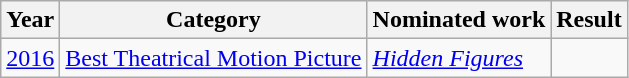<table class="wikitable">
<tr>
<th>Year</th>
<th>Category</th>
<th>Nominated work</th>
<th>Result</th>
</tr>
<tr>
<td rowspan="1"><a href='#'>2016</a></td>
<td><a href='#'>Best Theatrical Motion Picture</a></td>
<td><em><a href='#'>Hidden Figures</a></em></td>
<td></td>
</tr>
</table>
